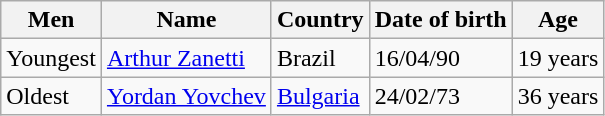<table class="wikitable">
<tr>
<th>Men</th>
<th>Name</th>
<th>Country</th>
<th>Date of birth</th>
<th>Age</th>
</tr>
<tr>
<td>Youngest</td>
<td><a href='#'>Arthur Zanetti</a></td>
<td>Brazil </td>
<td>16/04/90</td>
<td>19 years</td>
</tr>
<tr>
<td>Oldest</td>
<td><a href='#'>Yordan Yovchev</a></td>
<td><a href='#'>Bulgaria</a> </td>
<td>24/02/73</td>
<td>36 years</td>
</tr>
</table>
